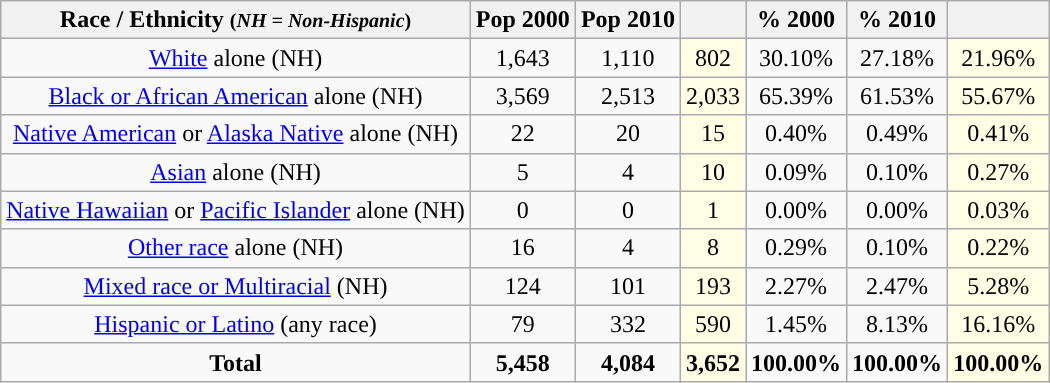<table class="wikitable" style="text-align:center;">
<tr>
<th>Race / Ethnicity <small>(<em>NH = Non-Hispanic</em>)</small></th>
<th>Pop 2000</th>
<th>Pop 2010</th>
<th></th>
<th>% 2000</th>
<th>% 2010</th>
<th></th>
</tr>
<tr>
<td><a href='#'>White</a> alone (NH)</td>
<td>1,643</td>
<td>1,110</td>
<td style='background: #ffffe6;'>802</td>
<td>30.10%</td>
<td>27.18%</td>
<td style='background: #ffffe6;'>21.96%</td>
</tr>
<tr>
<td><a href='#'>Black or African American</a> alone (NH)</td>
<td>3,569</td>
<td>2,513</td>
<td style='background: #ffffe6;'>2,033</td>
<td>65.39%</td>
<td>61.53%</td>
<td style='background: #ffffe6;'>55.67%</td>
</tr>
<tr>
<td><a href='#'>Native American</a> or <a href='#'>Alaska Native</a> alone (NH)</td>
<td>22</td>
<td>20</td>
<td style='background: #ffffe6;'>15</td>
<td>0.40%</td>
<td>0.49%</td>
<td style='background: #ffffe6;'>0.41%</td>
</tr>
<tr>
<td><a href='#'>Asian</a> alone (NH)</td>
<td>5</td>
<td>4</td>
<td style='background: #ffffe6;'>10</td>
<td>0.09%</td>
<td>0.10%</td>
<td style='background: #ffffe6;'>0.27%</td>
</tr>
<tr>
<td><a href='#'>Native Hawaiian</a> or <a href='#'>Pacific Islander</a> alone (NH)</td>
<td>0</td>
<td>0</td>
<td style='background: #ffffe6;'>1</td>
<td>0.00%</td>
<td>0.00%</td>
<td style='background: #ffffe6;'>0.03%</td>
</tr>
<tr>
<td><a href='#'>Other race</a> alone (NH)</td>
<td>16</td>
<td>4</td>
<td style='background: #ffffe6;'>8</td>
<td>0.29%</td>
<td>0.10%</td>
<td style='background: #ffffe6;'>0.22%</td>
</tr>
<tr>
<td><a href='#'>Mixed race or Multiracial</a> (NH)</td>
<td>124</td>
<td>101</td>
<td style='background: #ffffe6;'>193</td>
<td>2.27%</td>
<td>2.47%</td>
<td style='background: #ffffe6;'>5.28%</td>
</tr>
<tr>
<td><a href='#'>Hispanic or Latino</a> (any race)</td>
<td>79</td>
<td>332</td>
<td style='background: #ffffe6;'>590</td>
<td>1.45%</td>
<td>8.13%</td>
<td style='background: #ffffe6;'>16.16%</td>
</tr>
<tr>
<td><strong>Total</strong></td>
<td><strong>5,458</strong></td>
<td><strong>4,084</strong></td>
<td style='background: #ffffe6;'><strong>3,652</strong></td>
<td><strong>100.00%</strong></td>
<td><strong>100.00%</strong></td>
<td style='background: #ffffe6;'><strong>100.00%</strong></td>
</tr>
</table>
